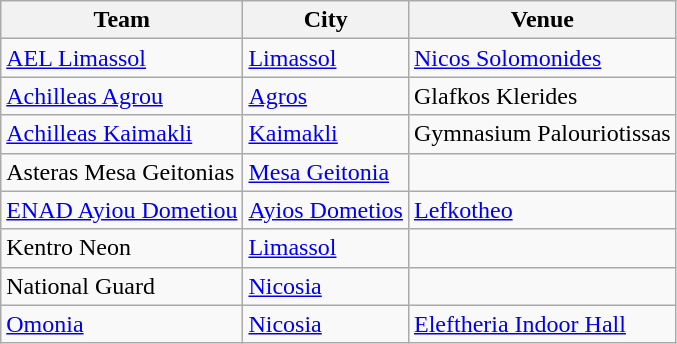<table class="wikitable sortable">
<tr>
<th>Team</th>
<th>City</th>
<th>Venue</th>
</tr>
<tr>
<td><a href='#'>AEL Limassol</a></td>
<td><a href='#'>Limassol</a></td>
<td><a href='#'>Nicos Solomonides</a></td>
</tr>
<tr>
<td><a href='#'>Achilleas Agrou</a></td>
<td><a href='#'>Agros</a></td>
<td>Glafkos Klerides</td>
</tr>
<tr>
<td><a href='#'>Achilleas Kaimakli</a></td>
<td><a href='#'>Kaimakli</a></td>
<td>Gymnasium Palouriotissas</td>
</tr>
<tr>
<td>Asteras Mesa Geitonias</td>
<td><a href='#'>Mesa Geitonia</a></td>
<td></td>
</tr>
<tr>
<td><a href='#'>ENAD Ayiou Dometiou</a></td>
<td><a href='#'>Ayios Dometios</a></td>
<td><a href='#'>Lefkotheo</a></td>
</tr>
<tr>
<td>Kentro Neon</td>
<td><a href='#'>Limassol</a></td>
<td></td>
</tr>
<tr>
<td>National Guard</td>
<td><a href='#'>Nicosia</a></td>
<td></td>
</tr>
<tr>
<td><a href='#'>Omonia</a></td>
<td><a href='#'>Nicosia</a></td>
<td><a href='#'>Eleftheria Indoor Hall</a></td>
</tr>
</table>
